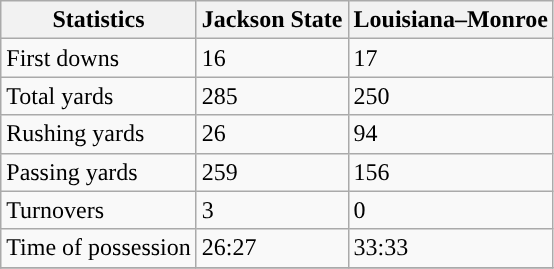<table class="wikitable">
<tr>
<th>Statistics</th>
<th>Jackson State</th>
<th>Louisiana–Monroe</th>
</tr>
<tr>
<td>First downs</td>
<td>16</td>
<td>17</td>
</tr>
<tr>
<td>Total yards</td>
<td>285</td>
<td>250</td>
</tr>
<tr>
<td>Rushing yards</td>
<td>26</td>
<td>94</td>
</tr>
<tr>
<td>Passing yards</td>
<td>259</td>
<td>156</td>
</tr>
<tr>
<td>Turnovers</td>
<td>3</td>
<td>0</td>
</tr>
<tr>
<td>Time of possession</td>
<td>26:27</td>
<td>33:33</td>
</tr>
<tr>
</tr>
</table>
